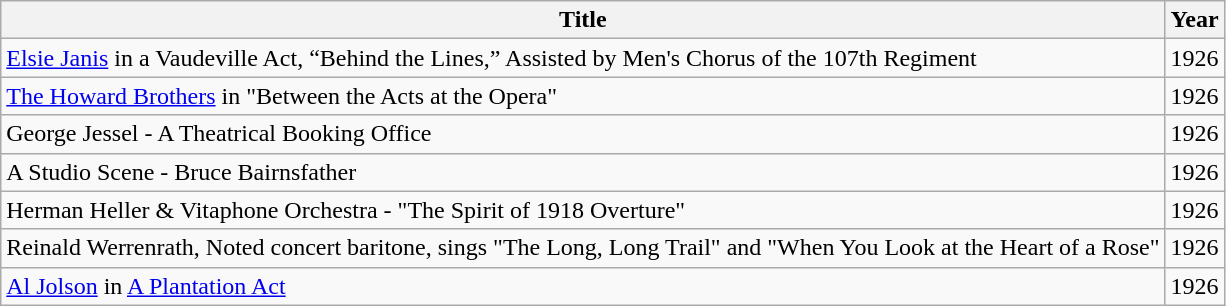<table class="wikitable">
<tr>
<th>Title</th>
<th>Year</th>
</tr>
<tr>
<td><a href='#'>Elsie Janis</a> in a Vaudeville Act, “Behind the Lines,” Assisted by Men's Chorus of the 107th Regiment</td>
<td>1926</td>
</tr>
<tr>
<td><a href='#'>The Howard Brothers</a> in "Between the Acts at the Opera"</td>
<td>1926</td>
</tr>
<tr>
<td>George Jessel - A Theatrical Booking Office</td>
<td>1926</td>
</tr>
<tr>
<td>A Studio Scene - Bruce Bairnsfather</td>
<td>1926</td>
</tr>
<tr>
<td>Herman Heller & Vitaphone Orchestra - "The Spirit of 1918 Overture"</td>
<td>1926</td>
</tr>
<tr>
<td>Reinald Werrenrath, Noted concert baritone, sings "The Long, Long Trail" and "When You Look at the Heart of a Rose"</td>
<td>1926</td>
</tr>
<tr>
<td><a href='#'>Al Jolson</a> in <a href='#'>A Plantation Act</a></td>
<td>1926</td>
</tr>
</table>
